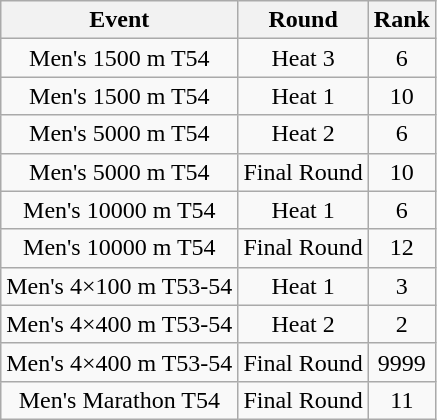<table class="wikitable sortable" style="text-align:center;">
<tr>
<th>Event</th>
<th>Round</th>
<th>Rank</th>
</tr>
<tr>
<td>Men's 1500 m T54</td>
<td>Heat 3</td>
<td>6</td>
</tr>
<tr>
<td>Men's 1500 m T54</td>
<td>Heat 1</td>
<td>10</td>
</tr>
<tr>
<td>Men's 5000 m T54</td>
<td>Heat 2</td>
<td>6</td>
</tr>
<tr>
<td>Men's 5000 m T54</td>
<td>Final Round</td>
<td>10</td>
</tr>
<tr>
<td>Men's 10000 m T54</td>
<td>Heat 1</td>
<td>6</td>
</tr>
<tr>
<td>Men's 10000 m T54</td>
<td>Final Round</td>
<td>12</td>
</tr>
<tr>
<td>Men's 4×100 m T53-54</td>
<td>Heat 1</td>
<td>3</td>
</tr>
<tr>
<td>Men's 4×400 m T53-54</td>
<td>Heat 2</td>
<td>2</td>
</tr>
<tr>
<td>Men's 4×400 m T53-54</td>
<td>Final Round</td>
<td>9999</td>
</tr>
<tr>
<td>Men's Marathon T54</td>
<td>Final Round</td>
<td>11</td>
</tr>
</table>
